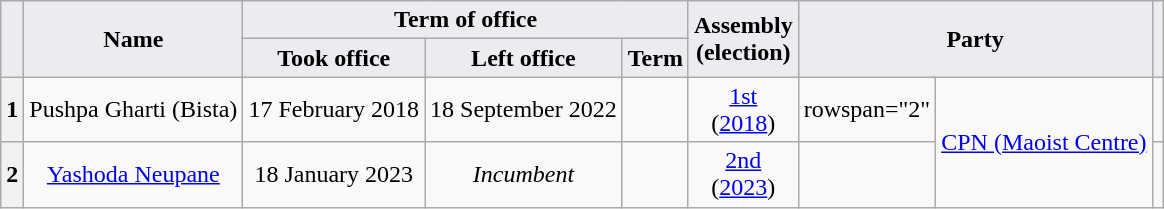<table class=wikitable style="text-align:center">
<tr>
<th colspan="1" rowspan="2" style="background-color:#EAECF0;"></th>
<th colspan="1" rowspan="2" style="background-color:#EAECF0;">Name<br></th>
<th colspan="3" style="background-color:#EAECF0;">Term of office</th>
<th colspan="1" rowspan="2" style="background-color:#EAECF0;">Assembly<br>(election)</th>
<th colspan="2" rowspan="2" style="background-color:#EAECF0;">Party</th>
<th rowspan="2" style="background-color:#EAECF0;"></th>
</tr>
<tr>
<th style="background-color:#EAECF0;">Took office</th>
<th style="background-color:#EAECF0;">Left office</th>
<th style="background-color:#EAECF0;">Term</th>
</tr>
<tr>
<th>1</th>
<td>Pushpa Gharti (Bista)<br></td>
<td>17 February 2018</td>
<td>18 September 2022</td>
<td></td>
<td><a href='#'>1st</a><br>(<a href='#'>2018</a>)</td>
<td>rowspan="2" </td>
<td rowspan="2"><a href='#'>CPN (Maoist Centre)</a></td>
<td></td>
</tr>
<tr>
<th>2</th>
<td><a href='#'>Yashoda Neupane</a><br></td>
<td>18 January 2023</td>
<td><em>Incumbent</em></td>
<td></td>
<td><a href='#'>2nd</a><br>(<a href='#'>2023</a>)</td>
<td></td>
</tr>
</table>
